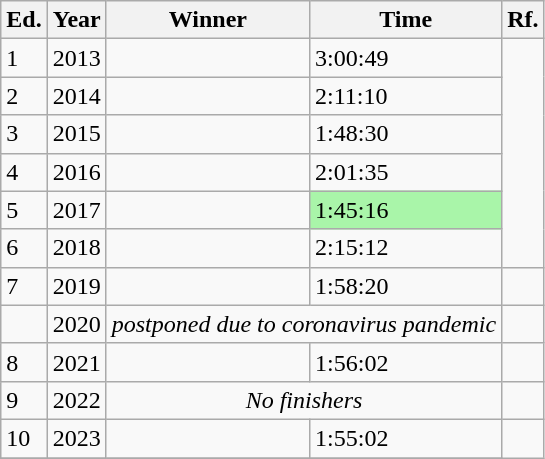<table class="wikitable sortable" style=" text-align:left">
<tr>
<th>Ed.</th>
<th>Year</th>
<th>Winner</th>
<th>Time</th>
<th class="unsortable">Rf.</th>
</tr>
<tr>
<td>1</td>
<td>2013</td>
<td></td>
<td>3:00:49</td>
</tr>
<tr>
<td>2</td>
<td>2014</td>
<td></td>
<td>2:11:10</td>
</tr>
<tr>
<td>3</td>
<td>2015</td>
<td></td>
<td>1:48:30</td>
</tr>
<tr>
<td>4</td>
<td>2016</td>
<td></td>
<td>2:01:35</td>
</tr>
<tr>
<td>5</td>
<td>2017</td>
<td></td>
<td style="background:#a9f5a9;">1:45:16</td>
</tr>
<tr>
<td>6</td>
<td>2018</td>
<td></td>
<td>2:15:12</td>
</tr>
<tr>
<td>7</td>
<td>2019</td>
<td></td>
<td>1:58:20</td>
<td></td>
</tr>
<tr>
<td></td>
<td>2020</td>
<td colspan="2" align="center" data-sort-value=""><em>postponed due to coronavirus pandemic</em></td>
<td></td>
</tr>
<tr>
<td>8</td>
<td>2021</td>
<td></td>
<td>1:56:02</td>
</tr>
<tr>
<td>9</td>
<td>2022</td>
<td colspan="2" align="center" data-sort-value=""><em>No finishers</em></td>
<td></td>
</tr>
<tr>
<td>10</td>
<td>2023</td>
<td></td>
<td>1:55:02</td>
</tr>
<tr>
</tr>
</table>
